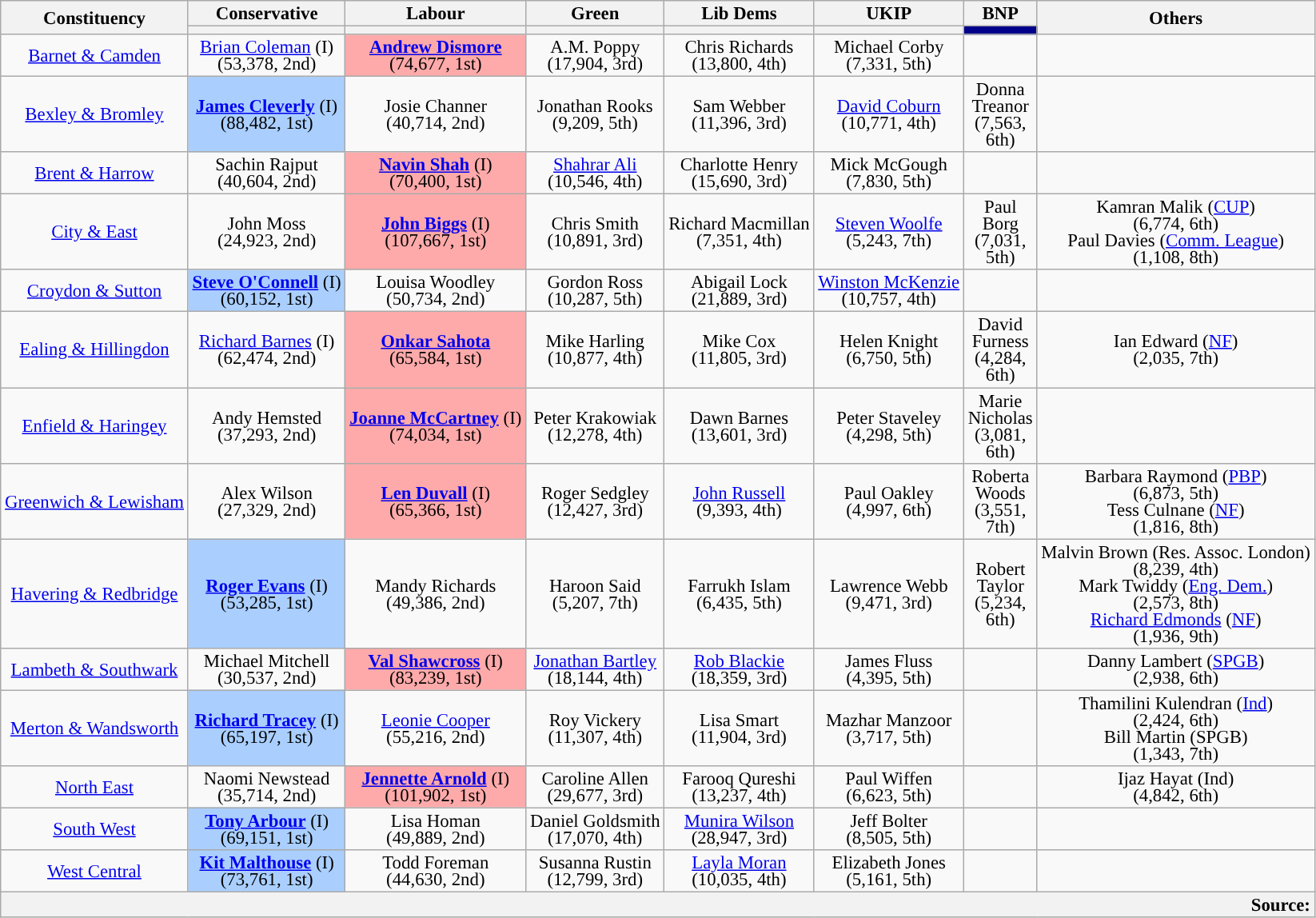<table class="wikitable" style="text-align: center; line-height: 14px; font-size: 95%;">
<tr>
<th rowspan="2">Constituency</th>
<th>Conservative</th>
<th>Labour</th>
<th>Green</th>
<th>Lib Dems</th>
<th>UKIP</th>
<th>BNP</th>
<th rowspan="2">Others</th>
</tr>
<tr>
<th style="background:"></th>
<th style="background:"></th>
<th style="background:"></th>
<th style="background:"></th>
<th style="background:"></th>
<th style="background:darkBlue; color:white; width:40px;"></th>
</tr>
<tr>
<td><a href='#'>Barnet & Camden</a></td>
<td><a href='#'>Brian Coleman</a> (I)<br>(53,378, 2nd)</td>
<td style="background:#ffaaaa"><strong><a href='#'>Andrew Dismore</a></strong><br>(74,677, 1st)</td>
<td>A.M. Poppy<br>(17,904, 3rd)</td>
<td>Chris Richards<br>(13,800, 4th)</td>
<td>Michael Corby<br>(7,331, 5th)</td>
<td></td>
<td></td>
</tr>
<tr>
<td><a href='#'>Bexley & Bromley</a></td>
<td style="background:#aacfff"><strong><a href='#'>James Cleverly</a></strong> (I)<br>(88,482, 1st)</td>
<td>Josie Channer<br>(40,714, 2nd)</td>
<td>Jonathan Rooks<br>(9,209, 5th)</td>
<td>Sam Webber<br>(11,396, 3rd)</td>
<td><a href='#'>David Coburn</a><br>(10,771, 4th)</td>
<td>Donna Treanor<br>(7,563, 6th)</td>
<td></td>
</tr>
<tr>
<td><a href='#'>Brent & Harrow</a></td>
<td>Sachin Rajput<br>(40,604, 2nd)</td>
<td style="background:#ffaaaa"><strong><a href='#'>Navin Shah</a></strong> (I)<br>(70,400, 1st)</td>
<td><a href='#'>Shahrar Ali</a><br>(10,546, 4th)</td>
<td>Charlotte Henry<br>(15,690, 3rd)</td>
<td>Mick McGough<br>(7,830, 5th)</td>
<td></td>
<td></td>
</tr>
<tr>
<td><a href='#'>City & East</a></td>
<td>John Moss<br>(24,923, 2nd)</td>
<td style="background:#ffaaaa"><strong><a href='#'>John Biggs</a></strong> (I)<br>(107,667, 1st)</td>
<td>Chris Smith<br>(10,891, 3rd)</td>
<td>Richard Macmillan<br>(7,351, 4th)</td>
<td><a href='#'>Steven Woolfe</a><br>(5,243, 7th)</td>
<td>Paul Borg<br>(7,031, 5th)</td>
<td>Kamran Malik (<a href='#'>CUP</a>)<br>(6,774, 6th)<br>Paul Davies (<a href='#'>Comm. League</a>)<br>(1,108, 8th)</td>
</tr>
<tr>
<td><a href='#'>Croydon & Sutton</a></td>
<td style="background:#aacfff"><strong><a href='#'>Steve O'Connell</a></strong> (I)<br>(60,152, 1st)</td>
<td>Louisa Woodley<br>(50,734, 2nd)</td>
<td>Gordon Ross<br>(10,287, 5th)</td>
<td>Abigail Lock<br>(21,889, 3rd)</td>
<td><a href='#'>Winston McKenzie</a><br>(10,757, 4th)</td>
<td></td>
<td></td>
</tr>
<tr>
<td><a href='#'>Ealing & Hillingdon</a></td>
<td><a href='#'>Richard Barnes</a> (I)<br>(62,474, 2nd)</td>
<td style="background:#ffaaaa"><strong><a href='#'>Onkar Sahota</a></strong><br>(65,584, 1st)</td>
<td>Mike Harling<br>(10,877, 4th)</td>
<td>Mike Cox<br>(11,805, 3rd)</td>
<td>Helen Knight<br>(6,750, 5th)</td>
<td>David Furness<br>(4,284, 6th)</td>
<td>Ian Edward (<a href='#'>NF</a>)<br>(2,035, 7th)</td>
</tr>
<tr>
<td><a href='#'>Enfield & Haringey</a></td>
<td>Andy Hemsted<br>(37,293, 2nd)</td>
<td style="background:#ffaaaa"><strong><a href='#'>Joanne McCartney</a></strong> (I)<br>(74,034, 1st)</td>
<td>Peter Krakowiak<br>(12,278, 4th)</td>
<td>Dawn Barnes<br>(13,601, 3rd)</td>
<td>Peter Staveley<br>(4,298, 5th)</td>
<td>Marie Nicholas<br>(3,081, 6th)</td>
<td></td>
</tr>
<tr>
<td><a href='#'>Greenwich & Lewisham</a></td>
<td>Alex Wilson<br>(27,329, 2nd)</td>
<td style="background:#ffaaaa"><strong><a href='#'>Len Duvall</a></strong> (I)<br>(65,366, 1st)</td>
<td>Roger Sedgley<br>(12,427, 3rd)</td>
<td><a href='#'>John Russell</a><br>(9,393, 4th)</td>
<td>Paul Oakley<br>(4,997, 6th)</td>
<td>Roberta Woods<br>(3,551, 7th)</td>
<td>Barbara Raymond (<a href='#'>PBP</a>)<br>(6,873, 5th)<br>Tess Culnane (<a href='#'>NF</a>)<br>(1,816, 8th)</td>
</tr>
<tr>
<td><a href='#'>Havering & Redbridge</a></td>
<td style="background:#aacfff"><strong><a href='#'>Roger Evans</a></strong> (I)<br>(53,285, 1st)</td>
<td>Mandy Richards<br>(49,386, 2nd)</td>
<td>Haroon Said<br>(5,207, 7th)</td>
<td>Farrukh Islam<br>(6,435, 5th)</td>
<td>Lawrence Webb<br>(9,471, 3rd)</td>
<td>Robert Taylor<br>(5,234, 6th)</td>
<td>Malvin Brown (Res. Assoc. London)<br>(8,239, 4th)<br>Mark Twiddy (<a href='#'>Eng. Dem.</a>)<br>(2,573, 8th)<br><a href='#'>Richard Edmonds</a> (<a href='#'>NF</a>)<br>(1,936, 9th)</td>
</tr>
<tr>
<td><a href='#'>Lambeth & Southwark</a></td>
<td>Michael Mitchell<br>(30,537, 2nd)</td>
<td style="background:#ffaaaa"><strong><a href='#'>Val Shawcross</a></strong> (I)<br>(83,239, 1st)</td>
<td><a href='#'>Jonathan Bartley</a><br>(18,144, 4th)</td>
<td><a href='#'>Rob Blackie</a><br>(18,359, 3rd)</td>
<td>James Fluss<br>(4,395, 5th)</td>
<td></td>
<td>Danny Lambert (<a href='#'>SPGB</a>)<br>(2,938, 6th)</td>
</tr>
<tr>
<td><a href='#'>Merton & Wandsworth</a></td>
<td style="background:#aacfff"><strong><a href='#'>Richard Tracey</a></strong> (I)<br>(65,197, 1st)</td>
<td><a href='#'>Leonie Cooper</a><br>(55,216, 2nd)</td>
<td>Roy Vickery<br>(11,307, 4th)</td>
<td>Lisa Smart<br>(11,904, 3rd)</td>
<td>Mazhar Manzoor<br>(3,717, 5th)</td>
<td></td>
<td>Thamilini Kulendran (<a href='#'>Ind</a>)<br>(2,424, 6th)<br>Bill Martin (SPGB)<br>(1,343, 7th)</td>
</tr>
<tr>
<td><a href='#'>North East</a></td>
<td>Naomi Newstead<br>(35,714, 2nd)</td>
<td style="background:#ffaaaa"><strong><a href='#'>Jennette Arnold</a></strong> (I)<br>(101,902, 1st)</td>
<td>Caroline Allen<br>(29,677, 3rd)</td>
<td>Farooq Qureshi<br>(13,237, 4th)</td>
<td>Paul Wiffen<br>(6,623, 5th)</td>
<td></td>
<td>Ijaz Hayat (Ind)<br>(4,842, 6th)</td>
</tr>
<tr>
<td><a href='#'>South West</a></td>
<td style="background:#aacfff"><strong><a href='#'>Tony Arbour</a></strong> (I)<br>(69,151, 1st)</td>
<td>Lisa Homan<br>(49,889, 2nd)</td>
<td>Daniel Goldsmith<br>(17,070, 4th)</td>
<td><a href='#'>Munira Wilson</a><br>(28,947, 3rd)</td>
<td>Jeff Bolter<br>(8,505, 5th)</td>
<td></td>
<td></td>
</tr>
<tr>
<td><a href='#'>West Central</a></td>
<td style="background:#aacfff"><strong><a href='#'>Kit Malthouse</a></strong> (I)<br>(73,761, 1st)</td>
<td>Todd Foreman<br>(44,630, 2nd)</td>
<td>Susanna Rustin<br>(12,799, 3rd)</td>
<td><a href='#'>Layla Moran</a><br>(10,035, 4th)</td>
<td>Elizabeth Jones<br>(5,161, 5th)</td>
<td></td>
<td></td>
</tr>
<tr>
<th colspan="8" style="text-align: right;">Source: </th>
</tr>
</table>
